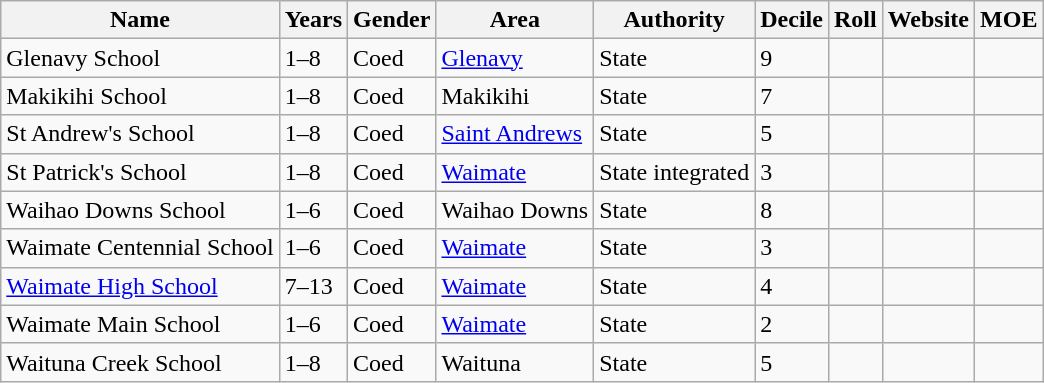<table class="wikitable sortable">
<tr>
<th>Name</th>
<th>Years</th>
<th>Gender</th>
<th>Area</th>
<th>Authority</th>
<th>Decile</th>
<th>Roll</th>
<th>Website</th>
<th>MOE</th>
</tr>
<tr>
<td>Glenavy School</td>
<td>1–8</td>
<td>Coed</td>
<td><a href='#'>Glenavy</a></td>
<td>State</td>
<td>9</td>
<td></td>
<td></td>
<td></td>
</tr>
<tr>
<td>Makikihi School</td>
<td>1–8</td>
<td>Coed</td>
<td>Makikihi</td>
<td>State</td>
<td>7</td>
<td></td>
<td></td>
<td></td>
</tr>
<tr>
<td>St Andrew's School</td>
<td>1–8</td>
<td>Coed</td>
<td><a href='#'>Saint Andrews</a></td>
<td>State</td>
<td>5</td>
<td></td>
<td></td>
<td></td>
</tr>
<tr>
<td>St Patrick's School</td>
<td>1–8</td>
<td>Coed</td>
<td><a href='#'>Waimate</a></td>
<td>State integrated</td>
<td>3</td>
<td></td>
<td></td>
<td></td>
</tr>
<tr>
<td>Waihao Downs School</td>
<td>1–6</td>
<td>Coed</td>
<td>Waihao Downs</td>
<td>State</td>
<td>8</td>
<td></td>
<td></td>
<td></td>
</tr>
<tr>
<td>Waimate Centennial School</td>
<td>1–6</td>
<td>Coed</td>
<td><a href='#'>Waimate</a></td>
<td>State</td>
<td>3</td>
<td></td>
<td></td>
<td></td>
</tr>
<tr>
<td><a href='#'>Waimate High School</a></td>
<td>7–13</td>
<td>Coed</td>
<td><a href='#'>Waimate</a></td>
<td>State</td>
<td>4</td>
<td></td>
<td></td>
<td></td>
</tr>
<tr>
<td>Waimate Main School</td>
<td>1–6</td>
<td>Coed</td>
<td><a href='#'>Waimate</a></td>
<td>State</td>
<td>2</td>
<td></td>
<td></td>
<td></td>
</tr>
<tr>
<td>Waituna Creek School</td>
<td>1–8</td>
<td>Coed</td>
<td>Waituna</td>
<td>State</td>
<td>5</td>
<td></td>
<td></td>
<td></td>
</tr>
</table>
